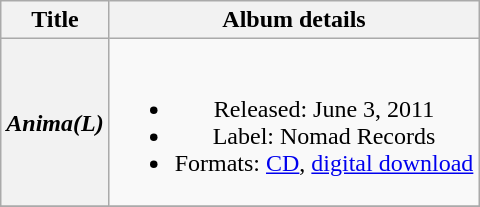<table class="wikitable plainrowheaders" style="text-align:center;">
<tr>
<th scope="col">Title</th>
<th scope="col">Album details</th>
</tr>
<tr>
<th scope="row"><em>Anima(L)</em></th>
<td><br><ul><li>Released: June 3, 2011</li><li>Label: Nomad Records</li><li>Formats: <a href='#'>CD</a>, <a href='#'>digital download</a></li></ul></td>
</tr>
<tr>
</tr>
</table>
